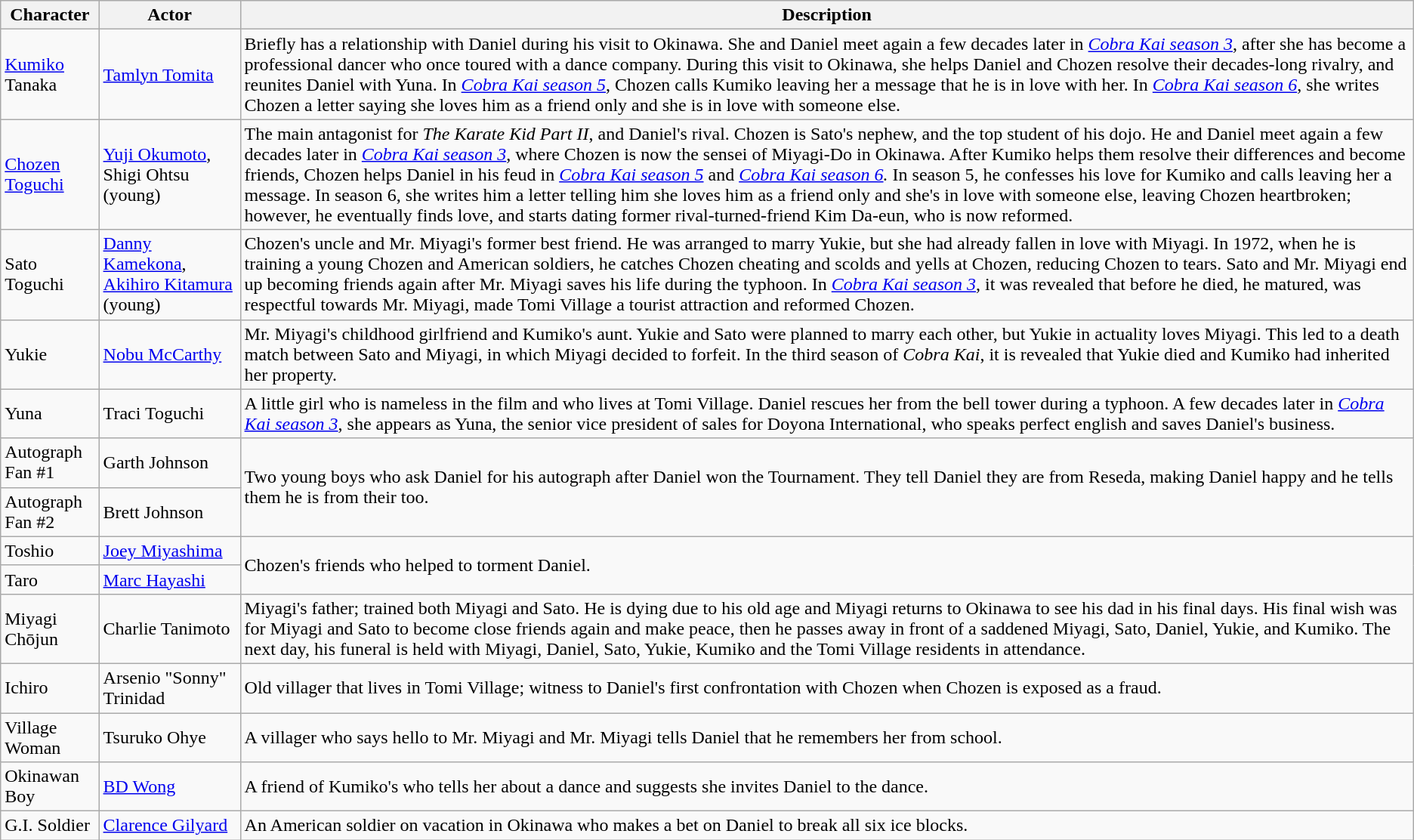<table class="wikitable">
<tr>
<th>Character</th>
<th>Actor</th>
<th>Description</th>
</tr>
<tr>
<td><a href='#'>Kumiko</a> Tanaka</td>
<td><a href='#'>Tamlyn Tomita</a></td>
<td>Briefly has a relationship with Daniel during his visit to Okinawa. She and Daniel meet again a few decades later in <em><a href='#'>Cobra Kai season 3</a></em>, after she has become a professional dancer who once toured with a dance company. During this visit to Okinawa, she helps Daniel and Chozen resolve their decades-long rivalry, and reunites Daniel with Yuna. In <em><a href='#'>Cobra Kai season 5</a></em>, Chozen calls Kumiko leaving her a message that he is in love with her. In <em><a href='#'>Cobra Kai season 6</a></em>, she writes Chozen a letter saying she loves him as a friend only and she is in love with someone else.</td>
</tr>
<tr>
<td><a href='#'>Chozen Toguchi</a></td>
<td><a href='#'>Yuji Okumoto</a>, Shigi Ohtsu (young)</td>
<td>The main antagonist for <em>The Karate Kid Part II</em>, and Daniel's rival. Chozen is Sato's nephew, and the top student of his dojo. He and Daniel meet again a few decades later in <em><a href='#'>Cobra Kai season 3</a></em>, where Chozen is now the sensei of Miyagi-Do in Okinawa. After Kumiko helps them resolve their differences and become friends, Chozen helps Daniel in his feud in <em><a href='#'>Cobra Kai season 5</a></em> and <em><a href='#'>Cobra Kai season 6</a>.</em> In season 5, he confesses his love for Kumiko and calls leaving her a message. In season 6, she writes him a letter telling him she loves him as a friend only and she's in love with someone else, leaving Chozen heartbroken; however, he eventually finds love, and starts dating former rival-turned-friend Kim Da-eun, who is now reformed.</td>
</tr>
<tr>
<td>Sato Toguchi</td>
<td><a href='#'>Danny Kamekona</a>, <a href='#'>Akihiro Kitamura</a> (young)</td>
<td>Chozen's uncle and Mr. Miyagi's former best friend. He was arranged to marry Yukie, but she had already fallen in love with Miyagi. In 1972, when he is training a young Chozen and American soldiers, he catches Chozen cheating and scolds and yells at Chozen, reducing Chozen to tears. Sato and Mr. Miyagi end up becoming friends again after Mr. Miyagi saves his life during the typhoon. In <em><a href='#'>Cobra Kai season 3</a></em>, it was revealed that before he died, he matured, was respectful towards Mr. Miyagi, made Tomi Village a tourist attraction and reformed Chozen.</td>
</tr>
<tr>
<td>Yukie</td>
<td><a href='#'>Nobu McCarthy</a></td>
<td>Mr. Miyagi's childhood girlfriend and Kumiko's aunt. Yukie and Sato were planned to marry each other, but Yukie in actuality loves Miyagi. This led to a death match between Sato and Miyagi, in which Miyagi decided to forfeit. In the third season of <em>Cobra Kai</em>, it is revealed that Yukie died and Kumiko had inherited her property.</td>
</tr>
<tr>
<td>Yuna</td>
<td>Traci Toguchi</td>
<td>A little girl who is nameless in the film and who lives at Tomi Village. Daniel rescues her from the bell tower during a typhoon. A few decades later in <em><a href='#'>Cobra Kai season 3</a></em>, she appears as Yuna, the senior vice president of sales for Doyona International, who speaks perfect english and saves Daniel's business.</td>
</tr>
<tr>
<td>Autograph Fan #1</td>
<td>Garth Johnson</td>
<td rowspan="2">Two young boys who ask Daniel for his autograph after Daniel won the Tournament. They tell Daniel they are from Reseda, making Daniel happy and he tells them he is from their too.</td>
</tr>
<tr>
<td>Autograph Fan #2</td>
<td>Brett Johnson</td>
</tr>
<tr>
<td>Toshio</td>
<td><a href='#'>Joey Miyashima</a></td>
<td rowspan="2">Chozen's friends who helped to torment Daniel.</td>
</tr>
<tr>
<td>Taro</td>
<td><a href='#'>Marc Hayashi</a></td>
</tr>
<tr>
<td>Miyagi Chōjun</td>
<td>Charlie Tanimoto</td>
<td>Miyagi's father; trained both Miyagi and Sato. He is dying due to his old age and Miyagi returns to Okinawa to see his dad in his final days. His final wish was for Miyagi and Sato to become close friends again and make peace, then he passes away in front of a saddened Miyagi, Sato, Daniel, Yukie, and Kumiko. The next day, his funeral is held with Miyagi, Daniel, Sato, Yukie, Kumiko and the Tomi Village residents in attendance.</td>
</tr>
<tr>
<td>Ichiro</td>
<td>Arsenio "Sonny" Trinidad</td>
<td>Old villager that lives in Tomi Village; witness to Daniel's first confrontation with Chozen when Chozen is exposed as a fraud.</td>
</tr>
<tr>
<td>Village Woman</td>
<td>Tsuruko Ohye</td>
<td>A villager who says hello to Mr. Miyagi and Mr. Miyagi tells Daniel that he remembers her from school.</td>
</tr>
<tr>
<td>Okinawan Boy</td>
<td><a href='#'>BD Wong</a></td>
<td>A friend of Kumiko's who tells her about a dance and suggests she invites Daniel to the dance.</td>
</tr>
<tr>
<td>G.I. Soldier</td>
<td><a href='#'>Clarence Gilyard</a></td>
<td>An American soldier on vacation in Okinawa who makes a bet on Daniel to break all six ice blocks.</td>
</tr>
</table>
